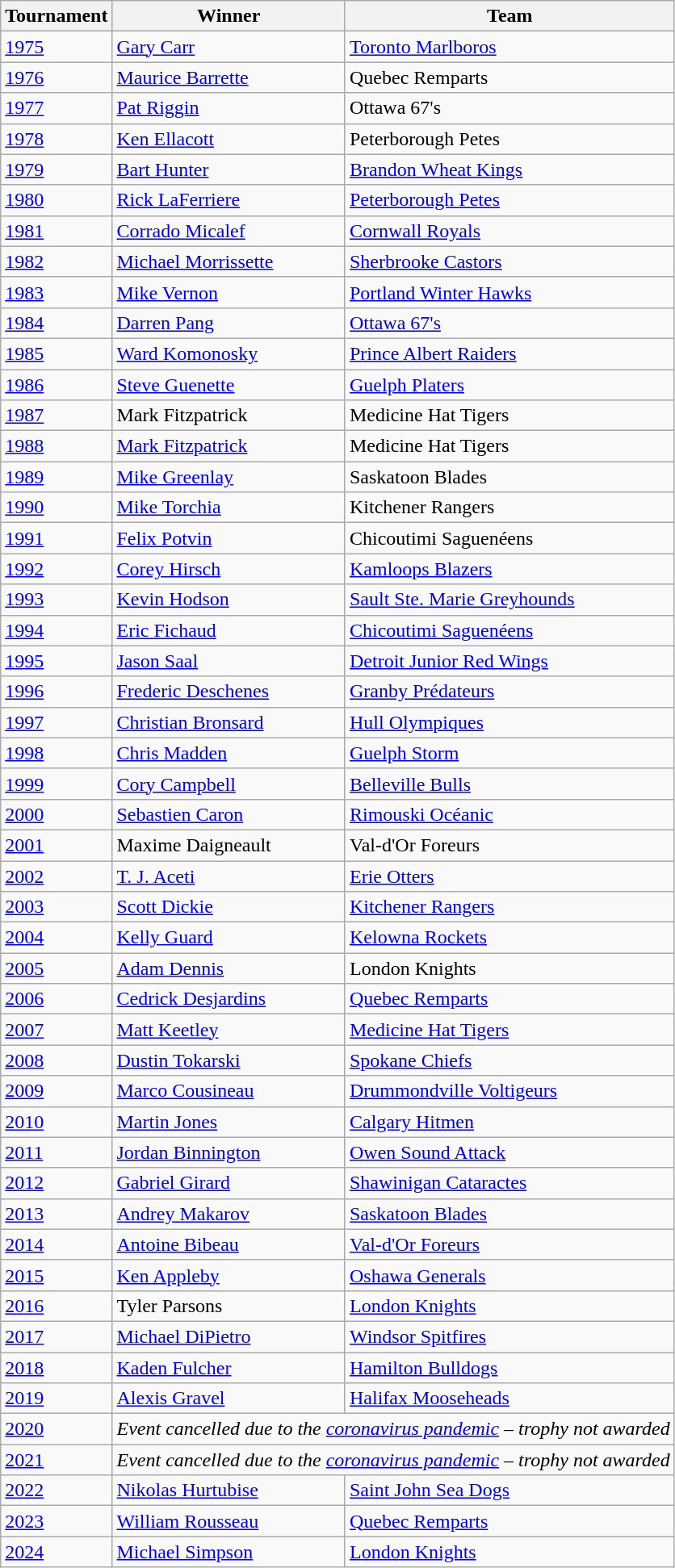<table class="wikitable sortable">
<tr>
<th>Tournament</th>
<th>Winner</th>
<th>Team</th>
</tr>
<tr>
<td><a href='#'>1975</a></td>
<td><a href='#'>Gary Carr</a></td>
<td><a href='#'>Toronto Marlboros</a></td>
</tr>
<tr>
<td><a href='#'>1976</a></td>
<td><a href='#'>Maurice Barrette</a></td>
<td>Quebec Remparts</td>
</tr>
<tr>
<td><a href='#'>1977</a></td>
<td><a href='#'>Pat Riggin</a></td>
<td>Ottawa 67's</td>
</tr>
<tr>
<td><a href='#'>1978</a></td>
<td><a href='#'>Ken Ellacott</a></td>
<td>Peterborough Petes</td>
</tr>
<tr>
<td><a href='#'>1979</a></td>
<td><a href='#'>Bart Hunter</a></td>
<td><a href='#'>Brandon Wheat Kings</a></td>
</tr>
<tr>
<td><a href='#'>1980</a></td>
<td><a href='#'>Rick LaFerriere</a></td>
<td><a href='#'>Peterborough Petes</a></td>
</tr>
<tr>
<td><a href='#'>1981</a></td>
<td><a href='#'>Corrado Micalef</a></td>
<td><a href='#'>Cornwall Royals</a></td>
</tr>
<tr>
<td><a href='#'>1982</a></td>
<td><a href='#'>Michael Morrissette</a></td>
<td><a href='#'>Sherbrooke Castors</a></td>
</tr>
<tr>
<td><a href='#'>1983</a></td>
<td><a href='#'>Mike Vernon</a></td>
<td><a href='#'>Portland Winter Hawks</a></td>
</tr>
<tr>
<td><a href='#'>1984</a></td>
<td><a href='#'>Darren Pang</a></td>
<td><a href='#'>Ottawa 67's</a></td>
</tr>
<tr>
<td><a href='#'>1985</a></td>
<td><a href='#'>Ward Komonosky</a></td>
<td><a href='#'>Prince Albert Raiders</a></td>
</tr>
<tr>
<td><a href='#'>1986</a></td>
<td><a href='#'>Steve Guenette</a></td>
<td><a href='#'>Guelph Platers</a></td>
</tr>
<tr>
<td><a href='#'>1987</a></td>
<td>Mark Fitzpatrick</td>
<td>Medicine Hat Tigers</td>
</tr>
<tr>
<td><a href='#'>1988</a></td>
<td><a href='#'>Mark Fitzpatrick</a></td>
<td>Medicine Hat Tigers</td>
</tr>
<tr>
<td><a href='#'>1989</a></td>
<td><a href='#'>Mike Greenlay</a></td>
<td>Saskatoon Blades</td>
</tr>
<tr>
<td><a href='#'>1990</a></td>
<td><a href='#'>Mike Torchia</a></td>
<td>Kitchener Rangers</td>
</tr>
<tr>
<td><a href='#'>1991</a></td>
<td><a href='#'>Felix Potvin</a></td>
<td>Chicoutimi Saguenéens</td>
</tr>
<tr>
<td><a href='#'>1992</a></td>
<td><a href='#'>Corey Hirsch</a></td>
<td><a href='#'>Kamloops Blazers</a></td>
</tr>
<tr>
<td><a href='#'>1993</a></td>
<td><a href='#'>Kevin Hodson</a></td>
<td><a href='#'>Sault Ste. Marie Greyhounds</a></td>
</tr>
<tr>
<td><a href='#'>1994</a></td>
<td><a href='#'>Eric Fichaud</a></td>
<td><a href='#'>Chicoutimi Saguenéens</a></td>
</tr>
<tr>
<td><a href='#'>1995</a></td>
<td><a href='#'>Jason Saal</a></td>
<td><a href='#'>Detroit Junior Red Wings</a></td>
</tr>
<tr>
<td><a href='#'>1996</a></td>
<td><a href='#'>Frederic Deschenes</a></td>
<td><a href='#'>Granby Prédateurs</a></td>
</tr>
<tr>
<td><a href='#'>1997</a></td>
<td><a href='#'>Christian Bronsard</a></td>
<td><a href='#'>Hull Olympiques</a></td>
</tr>
<tr>
<td><a href='#'>1998</a></td>
<td><a href='#'>Chris Madden</a></td>
<td><a href='#'>Guelph Storm</a></td>
</tr>
<tr>
<td><a href='#'>1999</a></td>
<td><a href='#'>Cory Campbell</a></td>
<td><a href='#'>Belleville Bulls</a></td>
</tr>
<tr>
<td><a href='#'>2000</a></td>
<td><a href='#'>Sebastien Caron</a></td>
<td><a href='#'>Rimouski Océanic</a></td>
</tr>
<tr>
<td><a href='#'>2001</a></td>
<td>Maxime Daigneault</td>
<td>Val-d'Or Foreurs</td>
</tr>
<tr>
<td><a href='#'>2002</a></td>
<td><a href='#'>T. J. Aceti</a></td>
<td><a href='#'>Erie Otters</a></td>
</tr>
<tr>
<td><a href='#'>2003</a></td>
<td><a href='#'>Scott Dickie</a></td>
<td><a href='#'>Kitchener Rangers</a></td>
</tr>
<tr>
<td><a href='#'>2004</a></td>
<td><a href='#'>Kelly Guard</a></td>
<td><a href='#'>Kelowna Rockets</a></td>
</tr>
<tr>
<td><a href='#'>2005</a></td>
<td><a href='#'>Adam Dennis</a></td>
<td>London Knights</td>
</tr>
<tr>
<td><a href='#'>2006</a></td>
<td><a href='#'>Cedrick Desjardins</a></td>
<td><a href='#'>Quebec Remparts</a></td>
</tr>
<tr>
<td><a href='#'>2007</a></td>
<td><a href='#'>Matt Keetley</a></td>
<td><a href='#'>Medicine Hat Tigers</a></td>
</tr>
<tr>
<td><a href='#'>2008</a></td>
<td><a href='#'>Dustin Tokarski</a></td>
<td><a href='#'>Spokane Chiefs</a></td>
</tr>
<tr>
<td><a href='#'>2009</a></td>
<td><a href='#'>Marco Cousineau</a></td>
<td><a href='#'>Drummondville Voltigeurs</a></td>
</tr>
<tr>
<td><a href='#'>2010</a></td>
<td><a href='#'>Martin Jones</a></td>
<td><a href='#'>Calgary Hitmen</a></td>
</tr>
<tr>
<td><a href='#'>2011</a></td>
<td><a href='#'>Jordan Binnington</a></td>
<td><a href='#'>Owen Sound Attack</a></td>
</tr>
<tr>
<td><a href='#'>2012</a></td>
<td><a href='#'>Gabriel Girard</a></td>
<td><a href='#'>Shawinigan Cataractes</a></td>
</tr>
<tr>
<td><a href='#'>2013</a></td>
<td><a href='#'>Andrey Makarov</a></td>
<td><a href='#'>Saskatoon Blades</a></td>
</tr>
<tr>
<td><a href='#'>2014</a></td>
<td><a href='#'>Antoine Bibeau</a></td>
<td><a href='#'>Val-d'Or Foreurs</a></td>
</tr>
<tr>
<td><a href='#'>2015</a></td>
<td><a href='#'>Ken Appleby</a></td>
<td><a href='#'>Oshawa Generals</a></td>
</tr>
<tr>
<td><a href='#'>2016</a></td>
<td>Tyler Parsons</td>
<td><a href='#'>London Knights</a></td>
</tr>
<tr>
<td><a href='#'>2017</a></td>
<td><a href='#'>Michael DiPietro</a></td>
<td><a href='#'>Windsor Spitfires</a></td>
</tr>
<tr>
<td><a href='#'>2018</a></td>
<td><a href='#'>Kaden Fulcher</a></td>
<td><a href='#'>Hamilton Bulldogs</a></td>
</tr>
<tr>
<td><a href='#'>2019</a></td>
<td><a href='#'>Alexis Gravel</a></td>
<td><a href='#'>Halifax Mooseheads</a></td>
</tr>
<tr>
<td><a href='#'>2020</a></td>
<td colspan="2"><em>Event cancelled due to the <a href='#'>coronavirus pandemic</a> – trophy not awarded</em></td>
</tr>
<tr>
<td><a href='#'>2021</a></td>
<td colspan="2"><em>Event cancelled due to the <a href='#'>coronavirus pandemic</a> – trophy not awarded</em></td>
</tr>
<tr>
<td><a href='#'>2022</a></td>
<td><a href='#'>Nikolas Hurtubise</a></td>
<td><a href='#'>Saint John Sea Dogs</a></td>
</tr>
<tr>
<td><a href='#'>2023</a></td>
<td><a href='#'>William Rousseau</a></td>
<td><a href='#'>Quebec Remparts</a></td>
</tr>
<tr>
<td><a href='#'>2024</a></td>
<td><a href='#'>Michael Simpson</a></td>
<td><a href='#'>London Knights</a></td>
</tr>
</table>
